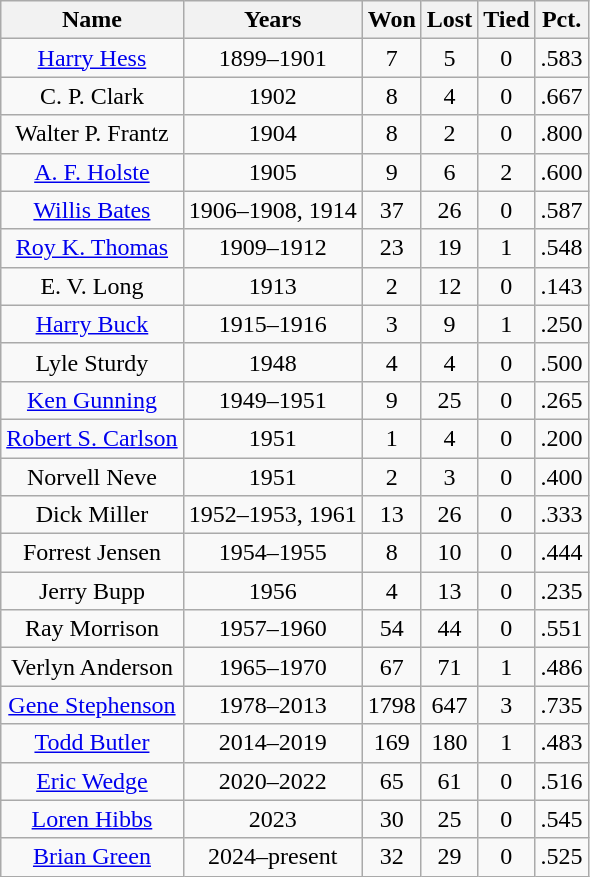<table class="wikitable sortable">
<tr>
<th>Name</th>
<th>Years</th>
<th>Won</th>
<th>Lost</th>
<th>Tied</th>
<th>Pct.</th>
</tr>
<tr>
<td align="center"><a href='#'>Harry Hess</a></td>
<td align="center">1899–1901</td>
<td align="center">7</td>
<td align="center">5</td>
<td align="center">0</td>
<td align="center">.583</td>
</tr>
<tr>
<td align="center">C. P. Clark</td>
<td align="center">1902</td>
<td align="center">8</td>
<td align="center">4</td>
<td align="center">0</td>
<td align="center">.667</td>
</tr>
<tr>
<td align="center">Walter P. Frantz</td>
<td align="center">1904</td>
<td align="center">8</td>
<td align="center">2</td>
<td align="center">0</td>
<td align="center">.800</td>
</tr>
<tr>
<td align="center"><a href='#'>A. F. Holste</a></td>
<td align="center">1905</td>
<td align="center">9</td>
<td align="center">6</td>
<td align="center">2</td>
<td align="center">.600</td>
</tr>
<tr>
<td align="center"><a href='#'>Willis Bates</a></td>
<td align="center">1906–1908, 1914</td>
<td align="center">37</td>
<td align="center">26</td>
<td align="center">0</td>
<td align="center">.587</td>
</tr>
<tr>
<td align="center"><a href='#'>Roy K. Thomas</a></td>
<td align="center">1909–1912</td>
<td align="center">23</td>
<td align="center">19</td>
<td align="center">1</td>
<td align="center">.548</td>
</tr>
<tr>
<td align="center">E. V. Long</td>
<td align="center">1913</td>
<td align="center">2</td>
<td align="center">12</td>
<td align="center">0</td>
<td align="center">.143</td>
</tr>
<tr>
<td align="center"><a href='#'>Harry Buck</a></td>
<td align="center">1915–1916</td>
<td align="center">3</td>
<td align="center">9</td>
<td align="center">1</td>
<td align="center">.250</td>
</tr>
<tr>
<td align="center">Lyle Sturdy</td>
<td align="center">1948</td>
<td align="center">4</td>
<td align="center">4</td>
<td align="center">0</td>
<td align="center">.500</td>
</tr>
<tr>
<td align="center"><a href='#'>Ken Gunning</a></td>
<td align="center">1949–1951</td>
<td align="center">9</td>
<td align="center">25</td>
<td align="center">0</td>
<td align="center">.265</td>
</tr>
<tr>
<td align="center"><a href='#'>Robert S. Carlson</a></td>
<td align="center">1951</td>
<td align="center">1</td>
<td align="center">4</td>
<td align="center">0</td>
<td align="center">.200</td>
</tr>
<tr>
<td align="center">Norvell Neve</td>
<td align="center">1951</td>
<td align="center">2</td>
<td align="center">3</td>
<td align="center">0</td>
<td align="center">.400</td>
</tr>
<tr>
<td align="center">Dick Miller</td>
<td align="center">1952–1953, 1961</td>
<td align="center">13</td>
<td align="center">26</td>
<td align="center">0</td>
<td align="center">.333</td>
</tr>
<tr>
<td align="center">Forrest Jensen</td>
<td align="center">1954–1955</td>
<td align="center">8</td>
<td align="center">10</td>
<td align="center">0</td>
<td align="center">.444</td>
</tr>
<tr>
<td align="center">Jerry Bupp</td>
<td align="center">1956</td>
<td align="center">4</td>
<td align="center">13</td>
<td align="center">0</td>
<td align="center">.235</td>
</tr>
<tr>
<td align="center">Ray Morrison</td>
<td align="center">1957–1960</td>
<td align="center">54</td>
<td align="center">44</td>
<td align="center">0</td>
<td align="center">.551</td>
</tr>
<tr>
<td align="center">Verlyn Anderson</td>
<td align="center">1965–1970</td>
<td align="center">67</td>
<td align="center">71</td>
<td align="center">1</td>
<td align="center">.486</td>
</tr>
<tr>
<td align="center"><a href='#'>Gene Stephenson</a></td>
<td align="center">1978–2013</td>
<td align="center">1798</td>
<td align="center">647</td>
<td align="center">3</td>
<td align="center">.735</td>
</tr>
<tr>
<td align="center"><a href='#'>Todd Butler</a></td>
<td align="center">2014–2019</td>
<td align="center">169</td>
<td align="center">180</td>
<td align="center">1</td>
<td align="center">.483</td>
</tr>
<tr>
<td align="center"><a href='#'>Eric Wedge</a></td>
<td align="center">2020–2022</td>
<td align="center">65</td>
<td align="center">61</td>
<td align="center">0</td>
<td align="center">.516</td>
</tr>
<tr>
<td align="center"><a href='#'>Loren Hibbs</a></td>
<td align="center">2023</td>
<td align="center">30</td>
<td align="center">25</td>
<td align="center">0</td>
<td align="center">.545</td>
</tr>
<tr>
<td align="center"><a href='#'>Brian Green</a></td>
<td align="center">2024–present</td>
<td align="center">32</td>
<td align="center">29</td>
<td align="center">0</td>
<td align="center">.525</td>
</tr>
</table>
